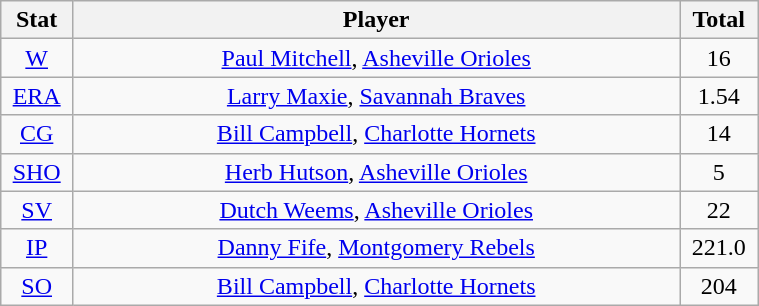<table class="wikitable" width="40%" style="text-align:center;">
<tr>
<th width="5%">Stat</th>
<th width="60%">Player</th>
<th width="5%">Total</th>
</tr>
<tr>
<td><a href='#'>W</a></td>
<td><a href='#'>Paul Mitchell</a>, <a href='#'>Asheville Orioles</a></td>
<td>16</td>
</tr>
<tr>
<td><a href='#'>ERA</a></td>
<td><a href='#'>Larry Maxie</a>, <a href='#'>Savannah Braves</a></td>
<td>1.54</td>
</tr>
<tr>
<td><a href='#'>CG</a></td>
<td><a href='#'>Bill Campbell</a>, <a href='#'>Charlotte Hornets</a></td>
<td>14</td>
</tr>
<tr>
<td><a href='#'>SHO</a></td>
<td><a href='#'>Herb Hutson</a>, <a href='#'>Asheville Orioles</a></td>
<td>5</td>
</tr>
<tr>
<td><a href='#'>SV</a></td>
<td><a href='#'>Dutch Weems</a>, <a href='#'>Asheville Orioles</a></td>
<td>22</td>
</tr>
<tr>
<td><a href='#'>IP</a></td>
<td><a href='#'>Danny Fife</a>, <a href='#'>Montgomery Rebels</a></td>
<td>221.0</td>
</tr>
<tr>
<td><a href='#'>SO</a></td>
<td><a href='#'>Bill Campbell</a>, <a href='#'>Charlotte Hornets</a></td>
<td>204</td>
</tr>
</table>
